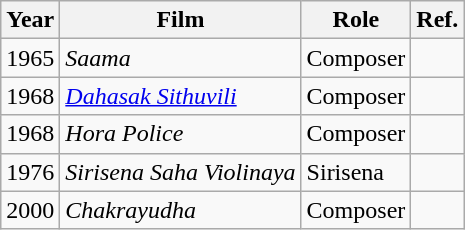<table class="wikitable">
<tr>
<th>Year</th>
<th>Film</th>
<th>Role</th>
<th>Ref.</th>
</tr>
<tr>
<td>1965</td>
<td><em>Saama</em></td>
<td>Composer</td>
<td></td>
</tr>
<tr>
<td>1968</td>
<td><em><a href='#'>Dahasak Sithuvili</a></em></td>
<td>Composer</td>
<td></td>
</tr>
<tr>
<td>1968</td>
<td><em>Hora Police</em></td>
<td>Composer</td>
<td></td>
</tr>
<tr>
<td>1976</td>
<td><em>Sirisena Saha Violinaya</em></td>
<td>Sirisena</td>
<td></td>
</tr>
<tr>
<td>2000</td>
<td><em>Chakrayudha</em></td>
<td>Composer</td>
<td></td>
</tr>
</table>
